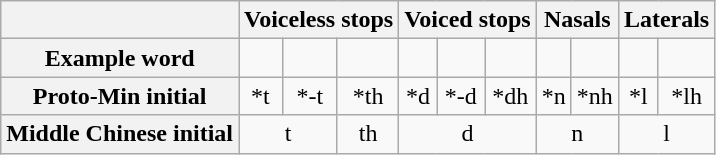<table class="wikitable" style="text-align: center">
<tr>
<th></th>
<th colspan="3">Voiceless stops</th>
<th colspan="3">Voiced stops</th>
<th colspan="2">Nasals</th>
<th colspan="2">Laterals</th>
</tr>
<tr>
<th>Example word</th>
<td></td>
<td></td>
<td></td>
<td></td>
<td></td>
<td></td>
<td></td>
<td></td>
<td></td>
<td></td>
</tr>
<tr>
<th>Proto-Min initial</th>
<td>*t</td>
<td>*-t</td>
<td>*th</td>
<td>*d</td>
<td>*-d</td>
<td>*dh</td>
<td>*n</td>
<td>*nh</td>
<td>*l</td>
<td>*lh</td>
</tr>
<tr>
<th>Middle Chinese initial</th>
<td colspan="2">t</td>
<td>th</td>
<td colspan="3">d</td>
<td colspan="2">n</td>
<td colspan="2">l</td>
</tr>
</table>
